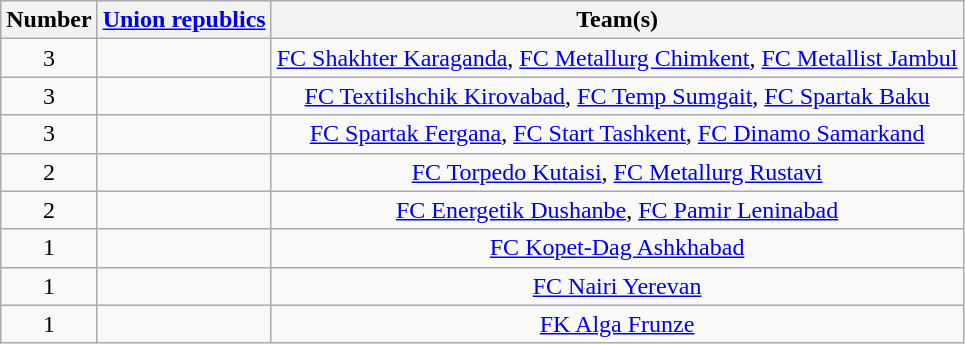<table class="wikitable" style="text-align:center">
<tr>
<th>Number</th>
<th><a href='#'>Union republics</a></th>
<th>Team(s)</th>
</tr>
<tr>
<td rowspan="1">3</td>
<td align="left"></td>
<td><a href='#'>FC Shakhter Karaganda</a>, <a href='#'>FC Metallurg Chimkent</a>, <a href='#'>FC Metallist Jambul</a></td>
</tr>
<tr>
<td rowspan="1">3</td>
<td align="left"></td>
<td><a href='#'>FC Textilshchik Kirovabad</a>, <a href='#'>FC Temp Sumgait</a>, <a href='#'>FC Spartak Baku</a></td>
</tr>
<tr>
<td rowspan="1">3</td>
<td align="left"></td>
<td><a href='#'>FC Spartak Fergana</a>, <a href='#'>FC Start Tashkent</a>, <a href='#'>FC Dinamo Samarkand</a></td>
</tr>
<tr>
<td rowspan="1">2</td>
<td align="left"></td>
<td><a href='#'>FC Torpedo Kutaisi</a>, <a href='#'>FC Metallurg Rustavi</a></td>
</tr>
<tr>
<td rowspan="1">2</td>
<td align="left"></td>
<td><a href='#'>FC Energetik Dushanbe</a>, <a href='#'>FC Pamir Leninabad</a></td>
</tr>
<tr>
<td rowspan="1">1</td>
<td align="left"></td>
<td><a href='#'>FC Kopet-Dag Ashkhabad</a></td>
</tr>
<tr>
<td rowspan="1">1</td>
<td align="left"></td>
<td><a href='#'>FC Nairi Yerevan</a></td>
</tr>
<tr>
<td rowspan="1">1</td>
<td align="left"></td>
<td><a href='#'>FK Alga Frunze</a></td>
</tr>
</table>
